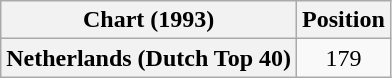<table class="wikitable plainrowheaders" style="text-align:center">
<tr>
<th>Chart (1993)</th>
<th>Position</th>
</tr>
<tr>
<th scope="row">Netherlands (Dutch Top 40)</th>
<td>179</td>
</tr>
</table>
